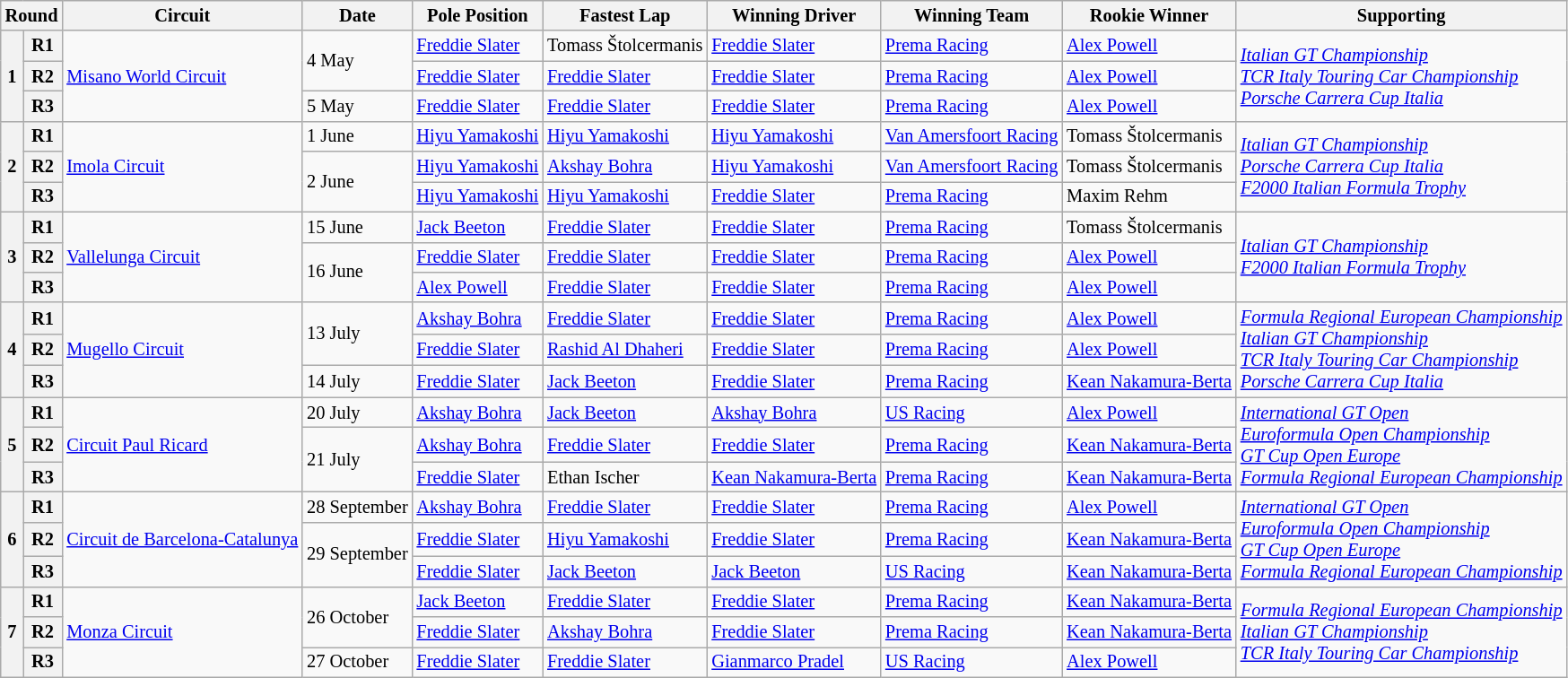<table class="wikitable" style="font-size: 85%">
<tr>
<th colspan=2>Round</th>
<th>Circuit</th>
<th>Date</th>
<th>Pole Position</th>
<th>Fastest Lap</th>
<th>Winning Driver</th>
<th>Winning Team</th>
<th>Rookie Winner</th>
<th>Supporting</th>
</tr>
<tr>
<th rowspan=3>1</th>
<th>R1</th>
<td rowspan=3> <a href='#'>Misano World Circuit</a></td>
<td rowspan=2>4 May</td>
<td> <a href='#'>Freddie Slater</a></td>
<td nowrap> Tomass Štolcermanis</td>
<td> <a href='#'>Freddie Slater</a></td>
<td> <a href='#'>Prema Racing</a></td>
<td> <a href='#'>Alex Powell</a></td>
<td rowspan=3><em><a href='#'>Italian GT Championship</a><br><a href='#'>TCR Italy Touring Car Championship</a><br><a href='#'>Porsche Carrera Cup Italia</a></em></td>
</tr>
<tr>
<th>R2</th>
<td> <a href='#'>Freddie Slater</a></td>
<td> <a href='#'>Freddie Slater</a></td>
<td> <a href='#'>Freddie Slater</a></td>
<td> <a href='#'>Prema Racing</a></td>
<td> <a href='#'>Alex Powell</a></td>
</tr>
<tr>
<th>R3</th>
<td>5 May</td>
<td> <a href='#'>Freddie Slater</a></td>
<td> <a href='#'>Freddie Slater</a></td>
<td> <a href='#'>Freddie Slater</a></td>
<td> <a href='#'>Prema Racing</a></td>
<td> <a href='#'>Alex Powell</a></td>
</tr>
<tr>
<th rowspan=3>2</th>
<th>R1</th>
<td rowspan=3> <a href='#'>Imola Circuit</a></td>
<td>1 June</td>
<td nowrap> <a href='#'>Hiyu Yamakoshi</a></td>
<td> <a href='#'>Hiyu Yamakoshi</a></td>
<td nowrap> <a href='#'>Hiyu Yamakoshi</a></td>
<td nowrap> <a href='#'>Van Amersfoort Racing</a></td>
<td> Tomass Štolcermanis</td>
<td rowspan=3><em><a href='#'>Italian GT Championship</a><br><a href='#'>Porsche Carrera Cup Italia</a><br><a href='#'>F2000 Italian Formula Trophy</a></em></td>
</tr>
<tr>
<th>R2</th>
<td rowspan=2>2 June</td>
<td> <a href='#'>Hiyu Yamakoshi</a></td>
<td> <a href='#'>Akshay Bohra</a></td>
<td> <a href='#'>Hiyu Yamakoshi</a></td>
<td> <a href='#'>Van Amersfoort Racing</a></td>
<td nowrap> Tomass Štolcermanis</td>
</tr>
<tr>
<th>R3</th>
<td> <a href='#'>Hiyu Yamakoshi</a></td>
<td> <a href='#'>Hiyu Yamakoshi</a></td>
<td> <a href='#'>Freddie Slater</a></td>
<td> <a href='#'>Prema Racing</a></td>
<td> Maxim Rehm</td>
</tr>
<tr>
<th rowspan=3>3</th>
<th>R1</th>
<td rowspan=3> <a href='#'>Vallelunga Circuit</a></td>
<td>15 June</td>
<td> <a href='#'>Jack Beeton</a></td>
<td> <a href='#'>Freddie Slater</a></td>
<td> <a href='#'>Freddie Slater</a></td>
<td> <a href='#'>Prema Racing</a></td>
<td nowrap> Tomass Štolcermanis</td>
<td rowspan=3><em><a href='#'>Italian GT Championship</a><br><a href='#'>F2000 Italian Formula Trophy</a></em></td>
</tr>
<tr>
<th>R2</th>
<td rowspan=2>16 June</td>
<td> <a href='#'>Freddie Slater</a></td>
<td> <a href='#'>Freddie Slater</a></td>
<td> <a href='#'>Freddie Slater</a></td>
<td> <a href='#'>Prema Racing</a></td>
<td> <a href='#'>Alex Powell</a></td>
</tr>
<tr>
<th>R3</th>
<td> <a href='#'>Alex Powell</a></td>
<td> <a href='#'>Freddie Slater</a></td>
<td> <a href='#'>Freddie Slater</a></td>
<td> <a href='#'>Prema Racing</a></td>
<td> <a href='#'>Alex Powell</a></td>
</tr>
<tr>
<th rowspan=3>4</th>
<th>R1</th>
<td rowspan=3> <a href='#'>Mugello Circuit</a></td>
<td rowspan=2>13 July</td>
<td> <a href='#'>Akshay Bohra</a></td>
<td> <a href='#'>Freddie Slater</a></td>
<td> <a href='#'>Freddie Slater</a></td>
<td> <a href='#'>Prema Racing</a></td>
<td> <a href='#'>Alex Powell</a></td>
<td rowspan=3><em><a href='#'>Formula Regional European Championship</a><br><a href='#'>Italian GT Championship</a><br><a href='#'>TCR Italy Touring Car Championship</a><br><a href='#'>Porsche Carrera Cup Italia</a></em></td>
</tr>
<tr>
<th>R2</th>
<td> <a href='#'>Freddie Slater</a></td>
<td> <a href='#'>Rashid Al Dhaheri</a></td>
<td> <a href='#'>Freddie Slater</a></td>
<td> <a href='#'>Prema Racing</a></td>
<td> <a href='#'>Alex Powell</a></td>
</tr>
<tr>
<th>R3</th>
<td>14 July</td>
<td> <a href='#'>Freddie Slater</a></td>
<td> <a href='#'>Jack Beeton</a></td>
<td> <a href='#'>Freddie Slater</a></td>
<td> <a href='#'>Prema Racing</a></td>
<td nowrap> <a href='#'>Kean Nakamura-Berta</a></td>
</tr>
<tr>
<th rowspan=3>5</th>
<th>R1</th>
<td rowspan=3> <a href='#'>Circuit Paul Ricard</a></td>
<td>20 July</td>
<td> <a href='#'>Akshay Bohra</a></td>
<td> <a href='#'>Jack Beeton</a></td>
<td> <a href='#'>Akshay Bohra</a></td>
<td> <a href='#'>US Racing</a></td>
<td> <a href='#'>Alex Powell</a></td>
<td rowspan=3><em><a href='#'>International GT Open</a><br><a href='#'>Euroformula Open Championship</a><br><a href='#'>GT Cup Open Europe</a><br><a href='#'>Formula Regional European Championship</a></em></td>
</tr>
<tr>
<th>R2</th>
<td rowspan=2>21 July</td>
<td> <a href='#'>Akshay Bohra</a></td>
<td> <a href='#'>Freddie Slater</a></td>
<td> <a href='#'>Freddie Slater</a></td>
<td> <a href='#'>Prema Racing</a></td>
<td nowrap> <a href='#'>Kean Nakamura-Berta</a></td>
</tr>
<tr>
<th>R3</th>
<td> <a href='#'>Freddie Slater</a></td>
<td> Ethan Ischer</td>
<td nowrap> <a href='#'>Kean Nakamura-Berta</a></td>
<td> <a href='#'>Prema Racing</a></td>
<td nowrap> <a href='#'>Kean Nakamura-Berta</a></td>
</tr>
<tr>
<th rowspan=3>6</th>
<th>R1</th>
<td rowspan=3 nowrap> <a href='#'>Circuit de Barcelona-Catalunya</a></td>
<td nowrap>28 September</td>
<td> <a href='#'>Akshay Bohra</a></td>
<td> <a href='#'>Freddie Slater</a></td>
<td> <a href='#'>Freddie Slater</a></td>
<td> <a href='#'>Prema Racing</a></td>
<td> <a href='#'>Alex Powell</a></td>
<td rowspan=3 nowrap><em><a href='#'>International GT Open</a><br><a href='#'>Euroformula Open Championship</a><br><a href='#'>GT Cup Open Europe</a><br><a href='#'>Formula Regional European Championship</a></em></td>
</tr>
<tr>
<th>R2</th>
<td rowspan=2>29 September</td>
<td> <a href='#'>Freddie Slater</a></td>
<td> <a href='#'>Hiyu Yamakoshi</a></td>
<td> <a href='#'>Freddie Slater</a></td>
<td> <a href='#'>Prema Racing</a></td>
<td nowrap> <a href='#'>Kean Nakamura-Berta</a></td>
</tr>
<tr>
<th>R3</th>
<td> <a href='#'>Freddie Slater</a></td>
<td> <a href='#'>Jack Beeton</a></td>
<td> <a href='#'>Jack Beeton</a></td>
<td> <a href='#'>US Racing</a></td>
<td> <a href='#'>Kean Nakamura-Berta</a></td>
</tr>
<tr>
<th rowspan=3>7</th>
<th>R1</th>
<td rowspan=3> <a href='#'>Monza Circuit</a></td>
<td rowspan=2>26 October</td>
<td> <a href='#'>Jack Beeton</a></td>
<td> <a href='#'>Freddie Slater</a></td>
<td> <a href='#'>Freddie Slater</a></td>
<td> <a href='#'>Prema Racing</a></td>
<td> <a href='#'>Kean Nakamura-Berta</a></td>
<td rowspan=3><em><a href='#'>Formula Regional European Championship</a><br><a href='#'>Italian GT Championship</a><br><a href='#'>TCR Italy Touring Car Championship</a></em></td>
</tr>
<tr>
<th>R2</th>
<td> <a href='#'>Freddie Slater</a></td>
<td> <a href='#'>Akshay Bohra</a></td>
<td> <a href='#'>Freddie Slater</a></td>
<td> <a href='#'>Prema Racing</a></td>
<td> <a href='#'>Kean Nakamura-Berta</a></td>
</tr>
<tr>
<th>R3</th>
<td>27 October</td>
<td> <a href='#'>Freddie Slater</a></td>
<td> <a href='#'>Freddie Slater</a></td>
<td> <a href='#'>Gianmarco Pradel</a></td>
<td> <a href='#'>US Racing</a></td>
<td> <a href='#'>Alex Powell</a></td>
</tr>
</table>
